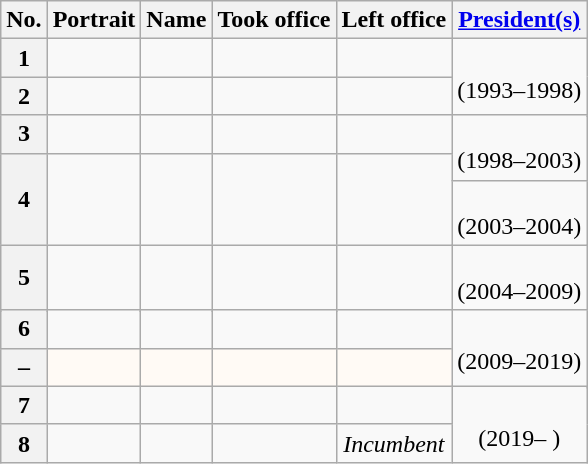<table class="wikitable sortable mw-collapsible" style="text-align:center">
<tr>
<th>No.</th>
<th>Portrait</th>
<th>Name</th>
<th>Took office</th>
<th>Left office</th>
<th><a href='#'>President(s)</a></th>
</tr>
<tr>
<th>1</th>
<td></td>
<td></td>
<td></td>
<td></td>
<td rowspan="3"><br>(1993–1998)</td>
</tr>
<tr>
<th>2</th>
<td></td>
<td></td>
<td></td>
<td></td>
</tr>
<tr>
<th rowspan="2">3</th>
<td rowspan="2"></td>
<td rowspan="2"></td>
<td rowspan="2"></td>
<td rowspan="2"></td>
</tr>
<tr>
<td rowspan="2"><br>(1998–2003)</td>
</tr>
<tr>
<th rowspan="3">4</th>
<td rowspan="3"></td>
<td rowspan="3"></td>
<td rowspan="3"></td>
<td rowspan="3"></td>
</tr>
<tr>
<td><br>(2003–2004)</td>
</tr>
<tr>
<td rowspan="2"><br>(2004–2009)</td>
</tr>
<tr>
<th rowspan="2">5</th>
<td rowspan="2"></td>
<td rowspan="2"></td>
<td rowspan="2"></td>
<td rowspan="2"></td>
</tr>
<tr>
<td rowspan="4"><br>(2009–2019)</td>
</tr>
<tr>
<th>6</th>
<td></td>
<td></td>
<td></td>
<td></td>
</tr>
<tr>
<th>–</th>
<td style="background:#FFFAF5;"></td>
<td style="background:#FFFAF5;"></td>
<td style="background:#FFFAF5;"></td>
<td style="background:#FFFAF5;"></td>
</tr>
<tr>
<th rowspan="2">7</th>
<td rowspan="2"></td>
<td rowspan="2"></td>
<td rowspan="2"></td>
<td rowspan="2"></td>
</tr>
<tr>
<td rowspan="2"><br>(2019– )</td>
</tr>
<tr>
<th>8</th>
<td></td>
<td></td>
<td></td>
<td><em>Incumbent</em></td>
</tr>
</table>
